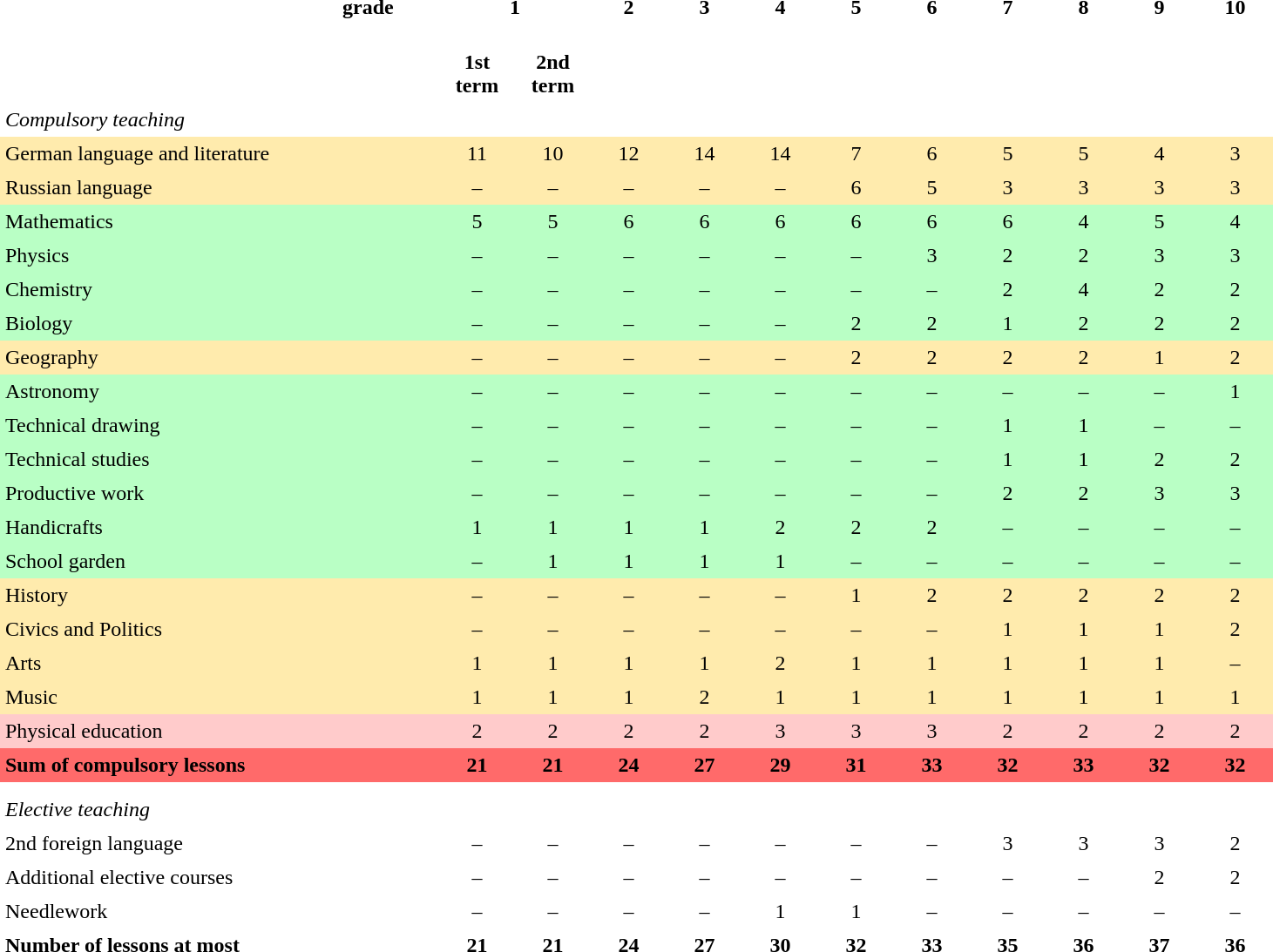<table class="hintergrundfarbe1 rahmenfarbe1" cellpadding="4" style="border:0px solid #999; border-collapse:collapse; margin:1em 0;">
<tr>
<td style="width:250px; height:50px"></td>
<td style="width:70px"><strong>grade</strong></td>
<td colspan="2" style="text-align:center"><strong>1</strong></td>
<td style="width:50px; text-align:center"><strong>2</strong></td>
<td style="width:50px; text-align:center"><strong>3</strong></td>
<td style="width:50px; text-align:center"><strong>4</strong></td>
<td style="width:50px; text-align:center"><strong>5</strong></td>
<td style="width:50px; text-align:center"><strong>6</strong></td>
<td style="width:50px; text-align:center"><strong>7</strong></td>
<td style="width:50px; text-align:center"><strong>8</strong></td>
<td style="width:50px; text-align:center"><strong>9</strong></td>
<td style="width:50px; text-align:center"><strong>10</strong></td>
</tr>
<tr>
<td></td>
<td></td>
<td style="width:50px; text-align:center"><strong>1st term</strong></td>
<td style="width:50px; text-align:center"><strong>2nd term</strong></td>
<td></td>
<td></td>
<td></td>
<td></td>
<td></td>
<td></td>
<td></td>
<td></td>
<td></td>
</tr>
<tr>
<td colspan="12"><em>Compulsory teaching</em></td>
</tr>
<tr>
<td style="background-color:#FFEBAD;">German language and literature</td>
<td style="background-color:#FFEBAD; text-align:center"></td>
<td style="background-color:#FFEBAD; text-align:center">11</td>
<td style="background-color:#FFEBAD; text-align:center">10</td>
<td style="background-color:#FFEBAD; text-align:center">12</td>
<td style="background-color:#FFEBAD; text-align:center">14</td>
<td style="background-color:#FFEBAD; text-align:center">14</td>
<td style="background-color:#FFEBAD; text-align:center">7</td>
<td style="background-color:#FFEBAD; text-align:center">6</td>
<td style="background-color:#FFEBAD; text-align:center">5</td>
<td style="background-color:#FFEBAD; text-align:center">5</td>
<td style="background-color:#FFEBAD; text-align:center">4</td>
<td style="background-color:#FFEBAD; text-align:center">3</td>
</tr>
<tr>
<td style="background-color:#FFEBAD;">Russian language</td>
<td style="background-color:#FFEBAD; text-align:center"></td>
<td style="background-color:#FFEBAD; text-align:center">–</td>
<td style="background-color:#FFEBAD; text-align:center">–</td>
<td style="background-color:#FFEBAD; text-align:center">–</td>
<td style="background-color:#FFEBAD; text-align:center">–</td>
<td style="background-color:#FFEBAD; text-align:center">–</td>
<td style="background-color:#FFEBAD; text-align:center">6</td>
<td style="background-color:#FFEBAD; text-align:center">5</td>
<td style="background-color:#FFEBAD; text-align:center">3</td>
<td style="background-color:#FFEBAD; text-align:center">3</td>
<td style="background-color:#FFEBAD; text-align:center">3</td>
<td style="background-color:#FFEBAD; text-align:center">3</td>
</tr>
<tr>
<td style="background-color:#B9FFC5;">Mathematics</td>
<td style="background-color:#B9FFC5; text-align:center"></td>
<td style="background-color:#B9FFC5; text-align:center">5</td>
<td style="background-color:#B9FFC5; text-align:center">5</td>
<td style="background-color:#B9FFC5; text-align:center">6</td>
<td style="background-color:#B9FFC5; text-align:center">6</td>
<td style="background-color:#B9FFC5; text-align:center">6</td>
<td style="background-color:#B9FFC5; text-align:center">6</td>
<td style="background-color:#B9FFC5; text-align:center">6</td>
<td style="background-color:#B9FFC5; text-align:center">6</td>
<td style="background-color:#B9FFC5; text-align:center">4</td>
<td style="background-color:#B9FFC5; text-align:center">5</td>
<td style="background-color:#B9FFC5; text-align:center">4</td>
</tr>
<tr>
<td style="background-color:#B9FFC5;">Physics</td>
<td style="background-color:#B9FFC5; text-align:center"></td>
<td style="background-color:#B9FFC5; text-align:center">–</td>
<td style="background-color:#B9FFC5; text-align:center">–</td>
<td style="background-color:#B9FFC5; text-align:center">–</td>
<td style="background-color:#B9FFC5; text-align:center">–</td>
<td style="background-color:#B9FFC5; text-align:center">–</td>
<td style="background-color:#B9FFC5; text-align:center">–</td>
<td style="background-color:#B9FFC5; text-align:center">3</td>
<td style="background-color:#B9FFC5; text-align:center">2</td>
<td style="background-color:#B9FFC5; text-align:center">2</td>
<td style="background-color:#B9FFC5; text-align:center">3</td>
<td style="background-color:#B9FFC5; text-align:center">3</td>
</tr>
<tr>
<td style="background-color:#B9FFC5;">Chemistry</td>
<td style="background-color:#B9FFC5; text-align:center"></td>
<td style="background-color:#B9FFC5; text-align:center">–</td>
<td style="background-color:#B9FFC5; text-align:center">–</td>
<td style="background-color:#B9FFC5; text-align:center">–</td>
<td style="background-color:#B9FFC5; text-align:center">–</td>
<td style="background-color:#B9FFC5; text-align:center">–</td>
<td style="background-color:#B9FFC5; text-align:center">–</td>
<td style="background-color:#B9FFC5; text-align:center">–</td>
<td style="background-color:#B9FFC5; text-align:center">2</td>
<td style="background-color:#B9FFC5; text-align:center">4</td>
<td style="background-color:#B9FFC5; text-align:center">2</td>
<td style="background-color:#B9FFC5; text-align:center">2</td>
</tr>
<tr>
<td style="background-color:#B9FFC5;">Biology</td>
<td style="background-color:#B9FFC5; text-align:center"></td>
<td style="background-color:#B9FFC5; text-align:center">–</td>
<td style="background-color:#B9FFC5; text-align:center">–</td>
<td style="background-color:#B9FFC5; text-align:center">–</td>
<td style="background-color:#B9FFC5; text-align:center">–</td>
<td style="background-color:#B9FFC5; text-align:center">–</td>
<td style="background-color:#B9FFC5; text-align:center">2</td>
<td style="background-color:#B9FFC5; text-align:center">2</td>
<td style="background-color:#B9FFC5; text-align:center">1</td>
<td style="background-color:#B9FFC5; text-align:center">2</td>
<td style="background-color:#B9FFC5; text-align:center">2</td>
<td style="background-color:#B9FFC5; text-align:center">2</td>
</tr>
<tr>
<td style="background-color:#FFEBAD;">Geography</td>
<td style="background-color:#FFEBAD; text-align:center"></td>
<td style="background-color:#FFEBAD; text-align:center">–</td>
<td style="background-color:#FFEBAD; text-align:center">–</td>
<td style="background-color:#FFEBAD; text-align:center">–</td>
<td style="background-color:#FFEBAD; text-align:center">–</td>
<td style="background-color:#FFEBAD; text-align:center">–</td>
<td style="background-color:#FFEBAD; text-align:center">2</td>
<td style="background-color:#FFEBAD; text-align:center">2</td>
<td style="background-color:#FFEBAD; text-align:center">2</td>
<td style="background-color:#FFEBAD; text-align:center">2</td>
<td style="background-color:#FFEBAD; text-align:center">1</td>
<td style="background-color:#FFEBAD; text-align:center">2</td>
</tr>
<tr>
<td style="background-color:#B9FFC5;">Astronomy</td>
<td style="background-color:#B9FFC5; text-align:center"></td>
<td style="background-color:#B9FFC5; text-align:center">–</td>
<td style="background-color:#B9FFC5; text-align:center">–</td>
<td style="background-color:#B9FFC5; text-align:center">–</td>
<td style="background-color:#B9FFC5; text-align:center">–</td>
<td style="background-color:#B9FFC5; text-align:center">–</td>
<td style="background-color:#B9FFC5; text-align:center">–</td>
<td style="background-color:#B9FFC5; text-align:center">–</td>
<td style="background-color:#B9FFC5; text-align:center">–</td>
<td style="background-color:#B9FFC5; text-align:center">–</td>
<td style="background-color:#B9FFC5; text-align:center">–</td>
<td style="background-color:#B9FFC5; text-align:center">1</td>
</tr>
<tr>
<td style="background-color:#B9FFC5;">Technical drawing</td>
<td style="background-color:#B9FFC5; text-align:center"></td>
<td style="background-color:#B9FFC5; text-align:center">–</td>
<td style="background-color:#B9FFC5; text-align:center">–</td>
<td style="background-color:#B9FFC5; text-align:center">–</td>
<td style="background-color:#B9FFC5; text-align:center">–</td>
<td style="background-color:#B9FFC5; text-align:center">–</td>
<td style="background-color:#B9FFC5; text-align:center">–</td>
<td style="background-color:#B9FFC5; text-align:center">–</td>
<td style="background-color:#B9FFC5; text-align:center">1</td>
<td style="background-color:#B9FFC5; text-align:center">1</td>
<td style="background-color:#B9FFC5; text-align:center">–</td>
<td style="background-color:#B9FFC5; text-align:center">–</td>
</tr>
<tr>
<td style="background-color:#B9FFC5;">Technical studies</td>
<td style="background-color:#B9FFC5; text-align:center"></td>
<td style="background-color:#B9FFC5; text-align:center">–</td>
<td style="background-color:#B9FFC5; text-align:center">–</td>
<td style="background-color:#B9FFC5; text-align:center">–</td>
<td style="background-color:#B9FFC5; text-align:center">–</td>
<td style="background-color:#B9FFC5; text-align:center">–</td>
<td style="background-color:#B9FFC5; text-align:center">–</td>
<td style="background-color:#B9FFC5; text-align:center">–</td>
<td style="background-color:#B9FFC5; text-align:center">1</td>
<td style="background-color:#B9FFC5; text-align:center">1</td>
<td style="background-color:#B9FFC5; text-align:center">2</td>
<td style="background-color:#B9FFC5; text-align:center">2</td>
</tr>
<tr>
<td style="background-color:#B9FFC5;">Productive work</td>
<td style="background-color:#B9FFC5; text-align:center"></td>
<td style="background-color:#B9FFC5; text-align:center">–</td>
<td style="background-color:#B9FFC5; text-align:center">–</td>
<td style="background-color:#B9FFC5; text-align:center">–</td>
<td style="background-color:#B9FFC5; text-align:center">–</td>
<td style="background-color:#B9FFC5; text-align:center">–</td>
<td style="background-color:#B9FFC5; text-align:center">–</td>
<td style="background-color:#B9FFC5; text-align:center">–</td>
<td style="background-color:#B9FFC5; text-align:center">2</td>
<td style="background-color:#B9FFC5; text-align:center">2</td>
<td style="background-color:#B9FFC5; text-align:center">3</td>
<td style="background-color:#B9FFC5; text-align:center">3</td>
</tr>
<tr>
<td style="background-color:#B9FFC5;">Handicrafts</td>
<td style="background-color:#B9FFC5; text-align:center"></td>
<td style="background-color:#B9FFC5; text-align:center">1</td>
<td style="background-color:#B9FFC5; text-align:center">1</td>
<td style="background-color:#B9FFC5; text-align:center">1</td>
<td style="background-color:#B9FFC5; text-align:center">1</td>
<td style="background-color:#B9FFC5; text-align:center">2</td>
<td style="background-color:#B9FFC5; text-align:center">2</td>
<td style="background-color:#B9FFC5; text-align:center">2</td>
<td style="background-color:#B9FFC5; text-align:center">–</td>
<td style="background-color:#B9FFC5; text-align:center">–</td>
<td style="background-color:#B9FFC5; text-align:center">–</td>
<td style="background-color:#B9FFC5; text-align:center">–</td>
</tr>
<tr>
<td style="background-color:#B9FFC5;">School garden</td>
<td style="background-color:#B9FFC5; text-align:center"></td>
<td style="background-color:#B9FFC5; text-align:center">–</td>
<td style="background-color:#B9FFC5; text-align:center">1</td>
<td style="background-color:#B9FFC5; text-align:center">1</td>
<td style="background-color:#B9FFC5; text-align:center">1</td>
<td style="background-color:#B9FFC5; text-align:center">1</td>
<td style="background-color:#B9FFC5; text-align:center">–</td>
<td style="background-color:#B9FFC5; text-align:center">–</td>
<td style="background-color:#B9FFC5; text-align:center">–</td>
<td style="background-color:#B9FFC5; text-align:center">–</td>
<td style="background-color:#B9FFC5; text-align:center">–</td>
<td style="background-color:#B9FFC5; text-align:center">–</td>
</tr>
<tr>
<td style="background-color:#FFEBAD;">History</td>
<td style="background-color:#FFEBAD; text-align:center"></td>
<td style="background-color:#FFEBAD; text-align:center">–</td>
<td style="background-color:#FFEBAD; text-align:center">–</td>
<td style="background-color:#FFEBAD; text-align:center">–</td>
<td style="background-color:#FFEBAD; text-align:center">–</td>
<td style="background-color:#FFEBAD; text-align:center">–</td>
<td style="background-color:#FFEBAD; text-align:center">1</td>
<td style="background-color:#FFEBAD; text-align:center">2</td>
<td style="background-color:#FFEBAD; text-align:center">2</td>
<td style="background-color:#FFEBAD; text-align:center">2</td>
<td style="background-color:#FFEBAD; text-align:center">2</td>
<td style="background-color:#FFEBAD; text-align:center">2</td>
</tr>
<tr>
<td style="background-color:#FFEBAD;">Civics and Politics</td>
<td style="background-color:#FFEBAD; text-align:center"></td>
<td style="background-color:#FFEBAD; text-align:center">–</td>
<td style="background-color:#FFEBAD; text-align:center">–</td>
<td style="background-color:#FFEBAD; text-align:center">–</td>
<td style="background-color:#FFEBAD; text-align:center">–</td>
<td style="background-color:#FFEBAD; text-align:center">–</td>
<td style="background-color:#FFEBAD; text-align:center">–</td>
<td style="background-color:#FFEBAD; text-align:center">–</td>
<td style="background-color:#FFEBAD; text-align:center">1</td>
<td style="background-color:#FFEBAD; text-align:center">1</td>
<td style="background-color:#FFEBAD; text-align:center">1</td>
<td style="background-color:#FFEBAD; text-align:center">2</td>
</tr>
<tr>
<td style="background-color:#FFEBAD;">Arts</td>
<td style="background-color:#FFEBAD; text-align:center"></td>
<td style="background-color:#FFEBAD; text-align:center">1</td>
<td style="background-color:#FFEBAD; text-align:center">1</td>
<td style="background-color:#FFEBAD; text-align:center">1</td>
<td style="background-color:#FFEBAD; text-align:center">1</td>
<td style="background-color:#FFEBAD; text-align:center">2</td>
<td style="background-color:#FFEBAD; text-align:center">1</td>
<td style="background-color:#FFEBAD; text-align:center">1</td>
<td style="background-color:#FFEBAD; text-align:center">1</td>
<td style="background-color:#FFEBAD; text-align:center">1</td>
<td style="background-color:#FFEBAD; text-align:center">1</td>
<td style="background-color:#FFEBAD; text-align:center">–</td>
</tr>
<tr>
<td style="background-color:#FFEBAD;">Music</td>
<td style="background-color:#FFEBAD; text-align:center"></td>
<td style="background-color:#FFEBAD; text-align:center">1</td>
<td style="background-color:#FFEBAD; text-align:center">1</td>
<td style="background-color:#FFEBAD; text-align:center">1</td>
<td style="background-color:#FFEBAD; text-align:center">2</td>
<td style="background-color:#FFEBAD; text-align:center">1</td>
<td style="background-color:#FFEBAD; text-align:center">1</td>
<td style="background-color:#FFEBAD; text-align:center">1</td>
<td style="background-color:#FFEBAD; text-align:center">1</td>
<td style="background-color:#FFEBAD; text-align:center">1</td>
<td style="background-color:#FFEBAD; text-align:center">1</td>
<td style="background-color:#FFEBAD; text-align:center">1</td>
</tr>
<tr>
<td style="background-color:#FFCBCB;">Physical education</td>
<td style="background-color:#FFCBCB; text-align:center"></td>
<td style="background-color:#FFCBCB; text-align:center">2</td>
<td style="background-color:#FFCBCB; text-align:center">2</td>
<td style="background-color:#FFCBCB; text-align:center">2</td>
<td style="background-color:#FFCBCB; text-align:center">2</td>
<td style="background-color:#FFCBCB; text-align:center">3</td>
<td style="background-color:#FFCBCB; text-align:center">3</td>
<td style="background-color:#FFCBCB; text-align:center">3</td>
<td style="background-color:#FFCBCB; text-align:center">2</td>
<td style="background-color:#FFCBCB; text-align:center">2</td>
<td style="background-color:#FFCBCB; text-align:center">2</td>
<td style="background-color:#FFCBCB; text-align:center">2</td>
</tr>
<tr>
<td style="background-color:#FF6A6A;"><strong>Sum of compulsory lessons</strong></td>
<td style="background-color:#FF6A6A;"></td>
<td style="background-color:#FF6A6A; text-align:center"><strong>21</strong></td>
<td style="background-color:#FF6A6A; text-align:center"><strong>21</strong></td>
<td style="background-color:#FF6A6A; text-align:center"><strong>24</strong></td>
<td style="background-color:#FF6A6A; text-align:center"><strong>27</strong></td>
<td style="background-color:#FF6A6A; text-align:center"><strong>29</strong></td>
<td style="background-color:#FF6A6A; text-align:center"><strong>31</strong></td>
<td style="background-color:#FF6A6A; text-align:center"><strong>33</strong></td>
<td style="background-color:#FF6A6A; text-align:center"><strong>32</strong></td>
<td style="background-color:#FF6A6A; text-align:center"><strong>33</strong></td>
<td style="background-color:#FF6A6A; text-align:center"><strong>32</strong></td>
<td style="background-color:#FF6A6A; text-align:center"><strong>32</strong></td>
</tr>
<tr>
<td colspan="12"></td>
</tr>
<tr>
<td colspan="12"><em>Elective teaching</em></td>
</tr>
<tr>
<td>2nd foreign language</td>
<td></td>
<td style="text-align:center">–</td>
<td style="text-align:center">–</td>
<td style="text-align:center">–</td>
<td style="text-align:center">–</td>
<td style="text-align:center">–</td>
<td style="text-align:center">–</td>
<td style="text-align:center">–</td>
<td style="text-align:center">3</td>
<td style="text-align:center">3</td>
<td style="text-align:center">3</td>
<td style="text-align:center">2</td>
</tr>
<tr>
<td>Additional elective courses</td>
<td></td>
<td style="text-align:center">–</td>
<td style="text-align:center">–</td>
<td style="text-align:center">–</td>
<td style="text-align:center">–</td>
<td style="text-align:center">–</td>
<td style="text-align:center">–</td>
<td style="text-align:center">–</td>
<td style="text-align:center">–</td>
<td style="text-align:center">–</td>
<td style="text-align:center">2</td>
<td style="text-align:center">2</td>
</tr>
<tr>
<td>Needlework</td>
<td></td>
<td style="text-align:center">–</td>
<td style="text-align:center">–</td>
<td style="text-align:center">–</td>
<td style="text-align:center">–</td>
<td style="text-align:center">1</td>
<td style="text-align:center">1</td>
<td style="text-align:center">–</td>
<td style="text-align:center">–</td>
<td style="text-align:center">–</td>
<td style="text-align:center">–</td>
<td style="text-align:center">–</td>
</tr>
<tr>
<td><strong>Number of lessons at most    </strong></td>
<td></td>
<td style="text-align:center"><strong>21</strong></td>
<td style="text-align:center"><strong>21</strong></td>
<td style="text-align:center"><strong>24</strong></td>
<td style="text-align:center"><strong>27</strong></td>
<td style="text-align:center"><strong>30</strong></td>
<td style="text-align:center"><strong>32</strong></td>
<td style="text-align:center"><strong>33</strong></td>
<td style="text-align:center"><strong>35</strong></td>
<td style="text-align:center"><strong>36</strong></td>
<td style="text-align:center"><strong>37</strong></td>
<td style="text-align:center"><strong>36</strong></td>
</tr>
</table>
